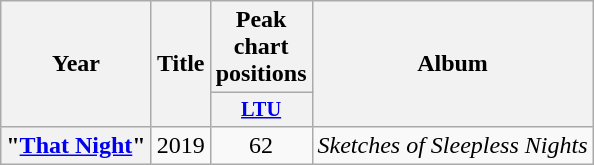<table class="wikitable plainrowheaders" style="text-align:center;">
<tr>
<th scope="col" rowspan="2">Year</th>
<th scope="col" rowspan="2">Title</th>
<th scope="col" colspan="1">Peak chart positions</th>
<th scope="col" rowspan="2">Album</th>
</tr>
<tr>
<th scope="col" style="width:3em;font-size:85%;"><a href='#'>LTU</a><br></th>
</tr>
<tr>
<th scope="row">"<a href='#'>That Night</a>"</th>
<td>2019</td>
<td>62</td>
<td><em>Sketches of Sleepless Nights</em></td>
</tr>
</table>
